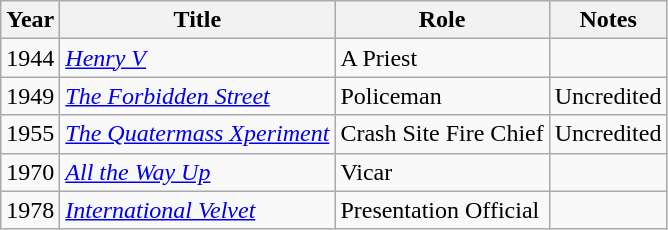<table class="wikitable">
<tr>
<th>Year</th>
<th>Title</th>
<th>Role</th>
<th>Notes</th>
</tr>
<tr>
<td>1944</td>
<td><em><a href='#'>Henry V</a></em></td>
<td>A Priest</td>
<td></td>
</tr>
<tr>
<td>1949</td>
<td><em><a href='#'>The Forbidden Street</a></em></td>
<td>Policeman</td>
<td>Uncredited</td>
</tr>
<tr>
<td>1955</td>
<td><em><a href='#'>The Quatermass Xperiment</a></em></td>
<td>Crash Site Fire Chief</td>
<td>Uncredited</td>
</tr>
<tr>
<td>1970</td>
<td><em><a href='#'>All the Way Up</a></em></td>
<td>Vicar</td>
<td></td>
</tr>
<tr>
<td>1978</td>
<td><em><a href='#'>International Velvet</a></em></td>
<td>Presentation Official</td>
<td></td>
</tr>
</table>
